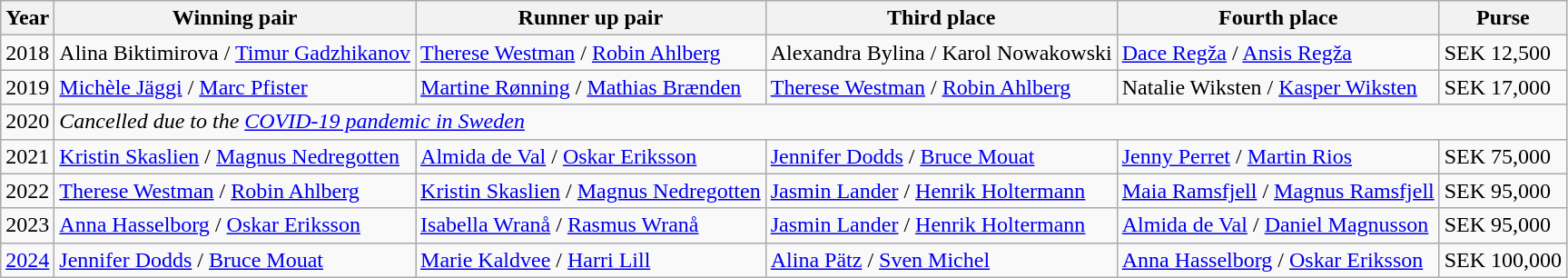<table class="wikitable">
<tr>
<th scope="col">Year</th>
<th scope="col">Winning pair</th>
<th scope="col">Runner up pair</th>
<th scope="col">Third place</th>
<th scope="col">Fourth place</th>
<th scope="col">Purse</th>
</tr>
<tr>
<td>2018</td>
<td> Alina Biktimirova / <a href='#'>Timur Gadzhikanov</a></td>
<td> <a href='#'>Therese Westman</a> / <a href='#'>Robin Ahlberg</a></td>
<td> Alexandra Bylina / Karol Nowakowski</td>
<td> <a href='#'>Dace Regža</a> / <a href='#'>Ansis Regža</a></td>
<td>SEK 12,500</td>
</tr>
<tr>
<td>2019</td>
<td> <a href='#'>Michèle Jäggi</a> / <a href='#'>Marc Pfister</a></td>
<td> <a href='#'>Martine Rønning</a> / <a href='#'>Mathias Brænden</a></td>
<td> <a href='#'>Therese Westman</a> / <a href='#'>Robin Ahlberg</a></td>
<td> Natalie Wiksten / <a href='#'>Kasper Wiksten</a></td>
<td>SEK 17,000</td>
</tr>
<tr>
<td>2020</td>
<td colspan="5"><em>Cancelled due to the <a href='#'>COVID-19 pandemic in Sweden</a></em></td>
</tr>
<tr>
<td>2021</td>
<td> <a href='#'>Kristin Skaslien</a> / <a href='#'>Magnus Nedregotten</a></td>
<td> <a href='#'>Almida de Val</a> / <a href='#'>Oskar Eriksson</a></td>
<td> <a href='#'>Jennifer Dodds</a> / <a href='#'>Bruce Mouat</a></td>
<td> <a href='#'>Jenny Perret</a> / <a href='#'>Martin Rios</a></td>
<td>SEK 75,000</td>
</tr>
<tr>
<td>2022</td>
<td> <a href='#'>Therese Westman</a> / <a href='#'>Robin Ahlberg</a></td>
<td> <a href='#'>Kristin Skaslien</a> / <a href='#'>Magnus Nedregotten</a></td>
<td> <a href='#'>Jasmin Lander</a> / <a href='#'>Henrik Holtermann</a></td>
<td> <a href='#'>Maia Ramsfjell</a> / <a href='#'>Magnus Ramsfjell</a></td>
<td>SEK 95,000</td>
</tr>
<tr>
<td>2023</td>
<td> <a href='#'>Anna Hasselborg</a> / <a href='#'>Oskar Eriksson</a></td>
<td> <a href='#'>Isabella Wranå</a> / <a href='#'>Rasmus Wranå</a></td>
<td> <a href='#'>Jasmin Lander</a> / <a href='#'>Henrik Holtermann</a></td>
<td> <a href='#'>Almida de Val</a> / <a href='#'>Daniel Magnusson</a></td>
<td>SEK 95,000</td>
</tr>
<tr>
<td><a href='#'>2024</a></td>
<td> <a href='#'>Jennifer Dodds</a> / <a href='#'>Bruce Mouat</a></td>
<td> <a href='#'>Marie Kaldvee</a> / <a href='#'>Harri Lill</a></td>
<td> <a href='#'>Alina Pätz</a> / <a href='#'>Sven Michel</a></td>
<td> <a href='#'>Anna Hasselborg</a> / <a href='#'>Oskar Eriksson</a></td>
<td>SEK 100,000</td>
</tr>
</table>
